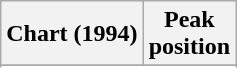<table class="wikitable sortable plainrowheaders" style="text-align:center">
<tr>
<th>Chart (1994)</th>
<th>Peak<br>position</th>
</tr>
<tr>
</tr>
<tr>
</tr>
<tr>
</tr>
<tr>
</tr>
<tr>
</tr>
<tr>
</tr>
<tr>
</tr>
<tr>
</tr>
<tr>
</tr>
</table>
